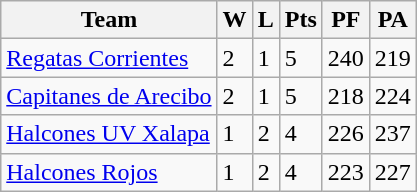<table class="wikitable">
<tr>
<th>Team</th>
<th>W</th>
<th>L</th>
<th>Pts</th>
<th>PF</th>
<th>PA</th>
</tr>
<tr>
<td> <a href='#'>Regatas Corrientes</a></td>
<td>2</td>
<td>1</td>
<td>5</td>
<td>240</td>
<td>219</td>
</tr>
<tr>
<td> <a href='#'>Capitanes de Arecibo</a></td>
<td>2</td>
<td>1</td>
<td>5</td>
<td>218</td>
<td>224</td>
</tr>
<tr>
<td> <a href='#'>Halcones UV Xalapa</a></td>
<td>1</td>
<td>2</td>
<td>4</td>
<td>226</td>
<td>237</td>
</tr>
<tr>
<td> <a href='#'>Halcones Rojos</a></td>
<td>1</td>
<td>2</td>
<td>4</td>
<td>223</td>
<td>227</td>
</tr>
</table>
